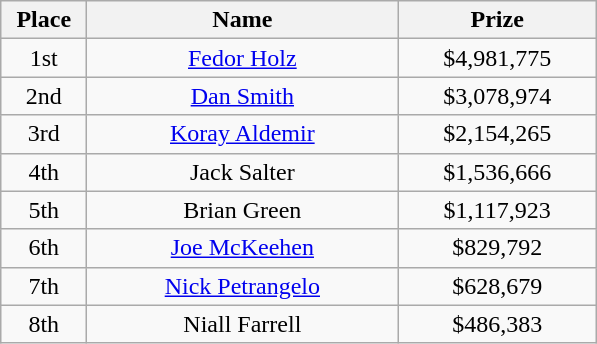<table class="wikitable">
<tr>
<th width="50">Place</th>
<th width="200">Name</th>
<th width="125">Prize</th>
</tr>
<tr>
<td align = "center">1st</td>
<td align = "center"> <a href='#'>Fedor Holz</a></td>
<td align = "center">$4,981,775</td>
</tr>
<tr>
<td align = "center">2nd</td>
<td align = "center"> <a href='#'>Dan Smith</a></td>
<td align = "center">$3,078,974</td>
</tr>
<tr>
<td align = "center">3rd</td>
<td align = "center"> <a href='#'>Koray Aldemir</a></td>
<td align = "center">$2,154,265</td>
</tr>
<tr>
<td align = "center">4th</td>
<td align = "center"> Jack Salter</td>
<td align = "center">$1,536,666</td>
</tr>
<tr>
<td align = "center">5th</td>
<td align = "center"> Brian Green</td>
<td align = "center">$1,117,923</td>
</tr>
<tr>
<td align = "center">6th</td>
<td align = "center"> <a href='#'>Joe McKeehen</a></td>
<td align = "center">$829,792</td>
</tr>
<tr>
<td align = "center">7th</td>
<td align = "center"> <a href='#'>Nick Petrangelo</a></td>
<td align = "center">$628,679</td>
</tr>
<tr>
<td align = "center">8th</td>
<td align = "center"> Niall Farrell</td>
<td align = "center">$486,383</td>
</tr>
</table>
